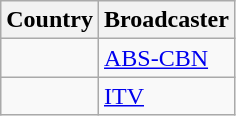<table class="wikitable">
<tr>
<th align=center>Country</th>
<th align=center>Broadcaster</th>
</tr>
<tr>
<td></td>
<td><a href='#'>ABS-CBN</a></td>
</tr>
<tr>
<td></td>
<td><a href='#'>ITV</a></td>
</tr>
</table>
